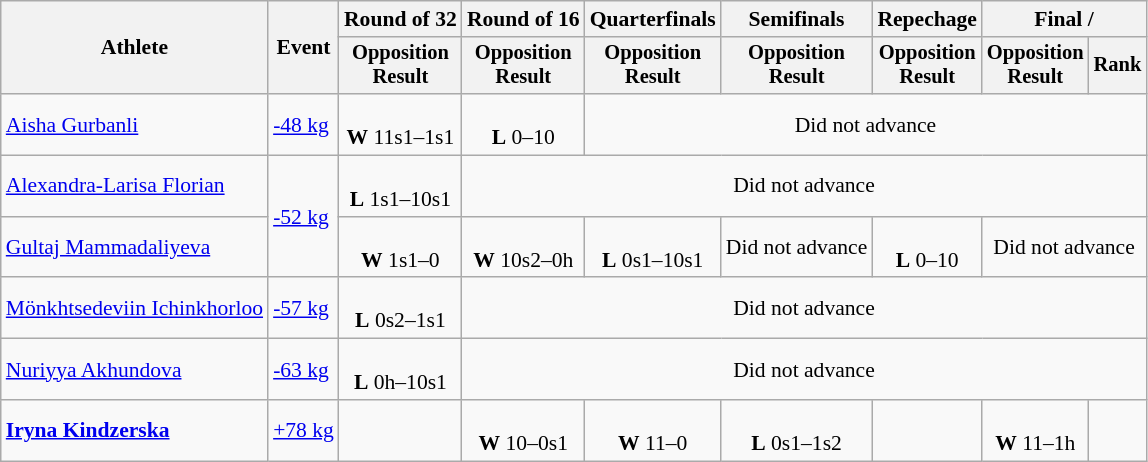<table class="wikitable" style="font-size:90%">
<tr>
<th rowspan="2">Athlete</th>
<th rowspan="2">Event</th>
<th>Round of 32</th>
<th>Round of 16</th>
<th>Quarterfinals</th>
<th>Semifinals</th>
<th>Repechage</th>
<th colspan=2>Final / </th>
</tr>
<tr style="font-size:95%">
<th>Opposition<br>Result</th>
<th>Opposition<br>Result</th>
<th>Opposition<br>Result</th>
<th>Opposition<br>Result</th>
<th>Opposition<br>Result</th>
<th>Opposition<br>Result</th>
<th>Rank</th>
</tr>
<tr align=center>
<td align=left><a href='#'>Aisha Gurbanli</a></td>
<td align=left><a href='#'>-48 kg</a></td>
<td><br><strong>W</strong> 11s1–1s1</td>
<td><br><strong>L</strong> 0–10</td>
<td colspan=5>Did not advance</td>
</tr>
<tr align=center>
<td align=left><a href='#'>Alexandra-Larisa Florian</a></td>
<td align=left rowspan=2><a href='#'>-52 kg</a></td>
<td><br><strong>L</strong> 1s1–10s1</td>
<td colspan=6>Did not advance</td>
</tr>
<tr align=center>
<td align=left><a href='#'>Gultaj Mammadaliyeva</a></td>
<td><br><strong>W</strong> 1s1–0</td>
<td><br><strong>W</strong> 10s2–0h</td>
<td><br><strong>L</strong> 0s1–10s1</td>
<td>Did not advance</td>
<td><br><strong>L</strong> 0–10</td>
<td colspan=2>Did not advance</td>
</tr>
<tr align=center>
<td align=left><a href='#'>Mönkhtsedeviin Ichinkhorloo</a></td>
<td align=left><a href='#'>-57 kg</a></td>
<td><br><strong>L</strong> 0s2–1s1</td>
<td colspan=6>Did not advance</td>
</tr>
<tr align=center>
<td align=left><a href='#'>Nuriyya Akhundova</a></td>
<td align=left><a href='#'>-63 kg</a></td>
<td><br><strong>L</strong> 0h–10s1</td>
<td colspan=6>Did not advance</td>
</tr>
<tr align=center>
<td align=left><strong><a href='#'>Iryna Kindzerska</a></strong></td>
<td align=left><a href='#'>+78 kg</a></td>
<td></td>
<td><br><strong>W</strong> 10–0s1</td>
<td><br><strong>W</strong> 11–0</td>
<td><br><strong>L</strong> 0s1–1s2</td>
<td></td>
<td><br><strong>W</strong> 11–1h</td>
<td></td>
</tr>
</table>
